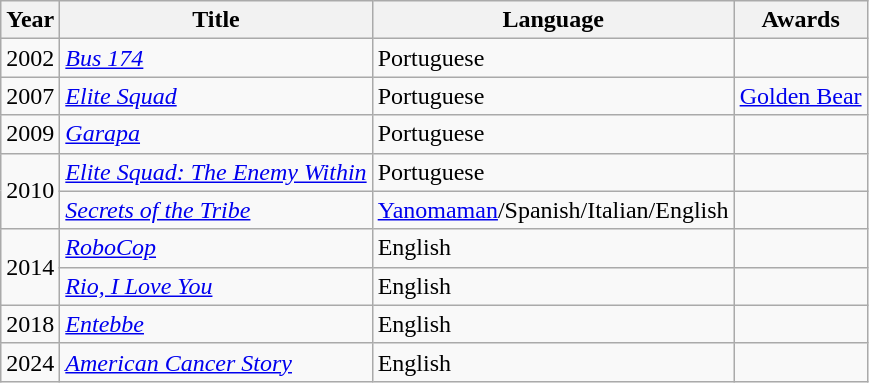<table class="wikitable">
<tr>
<th>Year</th>
<th>Title</th>
<th>Language</th>
<th>Awards</th>
</tr>
<tr>
<td>2002</td>
<td><em><a href='#'>Bus 174</a></em></td>
<td>Portuguese</td>
<td></td>
</tr>
<tr>
<td>2007</td>
<td><em><a href='#'>Elite Squad</a></em></td>
<td>Portuguese</td>
<td><a href='#'>Golden Bear</a></td>
</tr>
<tr>
<td>2009</td>
<td><em><a href='#'>Garapa</a></em></td>
<td>Portuguese</td>
<td></td>
</tr>
<tr>
<td rowspan="2">2010</td>
<td><em><a href='#'>Elite Squad: The Enemy Within</a></em></td>
<td>Portuguese</td>
<td></td>
</tr>
<tr>
<td><em><a href='#'>Secrets of the Tribe</a></em></td>
<td><a href='#'>Yanomaman</a>/Spanish/Italian/English</td>
<td></td>
</tr>
<tr>
<td rowspan="2">2014</td>
<td><em><a href='#'>RoboCop</a></em></td>
<td>English</td>
<td></td>
</tr>
<tr>
<td><em><a href='#'>Rio, I Love You</a></em></td>
<td>English</td>
<td></td>
</tr>
<tr>
<td>2018</td>
<td><em><a href='#'>Entebbe</a></em></td>
<td>English</td>
<td></td>
</tr>
<tr>
<td>2024</td>
<td><em><a href='#'>American Cancer Story</a></em></td>
<td>English</td>
<td></td>
</tr>
</table>
